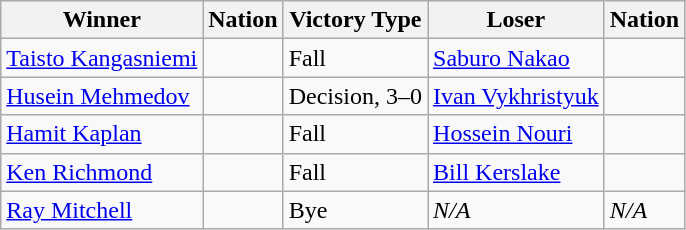<table class="wikitable sortable" style="text-align:left;">
<tr>
<th>Winner</th>
<th>Nation</th>
<th>Victory Type</th>
<th>Loser</th>
<th>Nation</th>
</tr>
<tr>
<td><a href='#'>Taisto Kangasniemi</a></td>
<td></td>
<td>Fall</td>
<td><a href='#'>Saburo Nakao</a></td>
<td></td>
</tr>
<tr>
<td><a href='#'>Husein Mehmedov</a></td>
<td></td>
<td>Decision, 3–0</td>
<td><a href='#'>Ivan Vykhristyuk</a></td>
<td></td>
</tr>
<tr>
<td><a href='#'>Hamit Kaplan</a></td>
<td></td>
<td>Fall</td>
<td><a href='#'>Hossein Nouri</a></td>
<td></td>
</tr>
<tr>
<td><a href='#'>Ken Richmond</a></td>
<td></td>
<td>Fall</td>
<td><a href='#'>Bill Kerslake</a></td>
<td></td>
</tr>
<tr>
<td><a href='#'>Ray Mitchell</a></td>
<td></td>
<td>Bye</td>
<td><em>N/A</em></td>
<td><em>N/A</em></td>
</tr>
</table>
